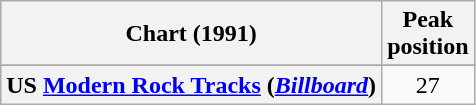<table class="wikitable plainrowheaders" style="text-align:center">
<tr>
<th scope="col">Chart (1991)</th>
<th scope="col">Peak<br>position</th>
</tr>
<tr>
</tr>
<tr>
<th scope="row">US <a href='#'>Modern Rock Tracks</a> (<em><a href='#'>Billboard</a></em>)<br></th>
<td>27</td>
</tr>
</table>
